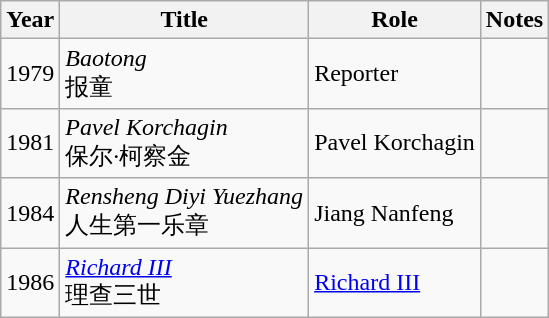<table class="wikitable sortable">
<tr>
<th>Year</th>
<th>Title</th>
<th>Role</th>
<th class="unsortable">Notes</th>
</tr>
<tr>
<td>1979</td>
<td><em>Baotong</em><br>报童</td>
<td>Reporter</td>
<td></td>
</tr>
<tr>
<td>1981</td>
<td><em>Pavel Korchagin</em><br>保尔·柯察金</td>
<td>Pavel Korchagin</td>
<td></td>
</tr>
<tr>
<td>1984</td>
<td><em>Rensheng Diyi Yuezhang</em><br>人生第一乐章</td>
<td>Jiang Nanfeng</td>
<td></td>
</tr>
<tr>
<td>1986</td>
<td><em><a href='#'>Richard III</a></em><br>理查三世</td>
<td><a href='#'>Richard III</a></td>
<td></td>
</tr>
</table>
